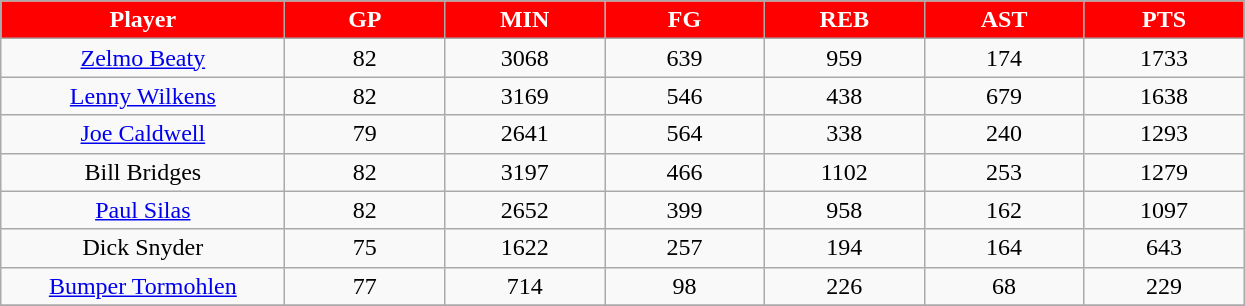<table class="wikitable sortable">
<tr>
<th style="background:red; color:white" width="16%">Player</th>
<th style="background:red; color:white" width="9%">GP</th>
<th style="background:red; color:white" width="9%">MIN</th>
<th style="background:red; color:white" width="9%">FG</th>
<th style="background:red; color:white" width="9%">REB</th>
<th style="background:red; color:white" width="9%">AST</th>
<th style="background:red; color:white" width="9%">PTS</th>
</tr>
<tr align="center">
<td><a href='#'>Zelmo Beaty</a></td>
<td>82</td>
<td>3068</td>
<td>639</td>
<td>959</td>
<td>174</td>
<td>1733</td>
</tr>
<tr align="center">
<td><a href='#'>Lenny Wilkens</a></td>
<td>82</td>
<td>3169</td>
<td>546</td>
<td>438</td>
<td>679</td>
<td>1638</td>
</tr>
<tr align="center">
<td><a href='#'>Joe Caldwell</a></td>
<td>79</td>
<td>2641</td>
<td>564</td>
<td>338</td>
<td>240</td>
<td>1293</td>
</tr>
<tr align="center">
<td>Bill Bridges</td>
<td>82</td>
<td>3197</td>
<td>466</td>
<td>1102</td>
<td>253</td>
<td>1279</td>
</tr>
<tr align="center">
<td><a href='#'>Paul Silas</a></td>
<td>82</td>
<td>2652</td>
<td>399</td>
<td>958</td>
<td>162</td>
<td>1097</td>
</tr>
<tr align="center">
<td>Dick Snyder</td>
<td>75</td>
<td>1622</td>
<td>257</td>
<td>194</td>
<td>164</td>
<td>643</td>
</tr>
<tr align="center">
<td><a href='#'>Bumper Tormohlen</a></td>
<td>77</td>
<td>714</td>
<td>98</td>
<td>226</td>
<td>68</td>
<td>229</td>
</tr>
<tr align="center">
</tr>
</table>
